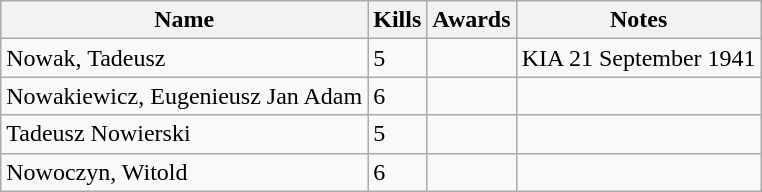<table class=wikitable>
<tr>
<th>Name</th>
<th>Kills</th>
<th>Awards</th>
<th>Notes</th>
</tr>
<tr>
<td>Nowak, Tadeusz</td>
<td>5</td>
<td></td>
<td>KIA 21 September 1941</td>
</tr>
<tr>
<td>Nowakiewicz, Eugenieusz Jan Adam</td>
<td>6</td>
<td></td>
<td></td>
</tr>
<tr>
<td>Tadeusz Nowierski</td>
<td>5</td>
<td></td>
<td></td>
</tr>
<tr>
<td>Nowoczyn, Witold</td>
<td>6</td>
<td></td>
<td></td>
</tr>
</table>
